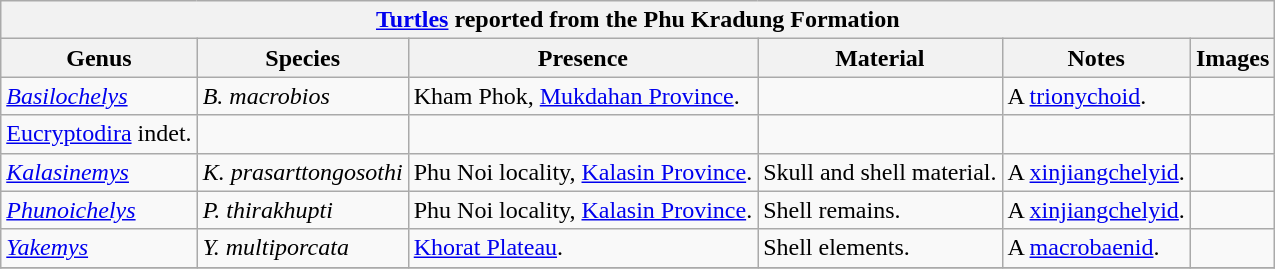<table class="wikitable" align="center">
<tr>
<th colspan="6" align="center"><strong><a href='#'>Turtles</a> reported from the Phu Kradung Formation</strong></th>
</tr>
<tr>
<th>Genus</th>
<th>Species</th>
<th>Presence</th>
<th><strong>Material</strong></th>
<th>Notes</th>
<th>Images</th>
</tr>
<tr>
<td><em><a href='#'>Basilochelys</a></em></td>
<td><em>B. macrobios</em></td>
<td>Kham Phok, <a href='#'>Mukdahan Province</a>.</td>
<td></td>
<td>A <a href='#'>trionychoid</a>.</td>
<td></td>
</tr>
<tr>
<td><a href='#'>Eucryptodira</a> indet.</td>
<td></td>
<td></td>
<td></td>
<td></td>
<td></td>
</tr>
<tr>
<td><em><a href='#'>Kalasinemys</a></em></td>
<td><em>K. prasarttongosothi</em></td>
<td>Phu Noi locality, <a href='#'>Kalasin Province</a>.</td>
<td>Skull and shell material.</td>
<td>A <a href='#'>xinjiangchelyid</a>.</td>
<td></td>
</tr>
<tr>
<td><em><a href='#'>Phunoichelys</a></em></td>
<td><em>P. thirakhupti</em></td>
<td>Phu Noi locality, <a href='#'>Kalasin Province</a>.</td>
<td>Shell remains.</td>
<td>A <a href='#'>xinjiangchelyid</a>.</td>
<td></td>
</tr>
<tr>
<td><em><a href='#'>Yakemys</a></em></td>
<td><em>Y. multiporcata</em></td>
<td><a href='#'>Khorat Plateau</a>.</td>
<td>Shell elements.</td>
<td>A <a href='#'>macrobaenid</a>.</td>
<td></td>
</tr>
<tr>
</tr>
</table>
